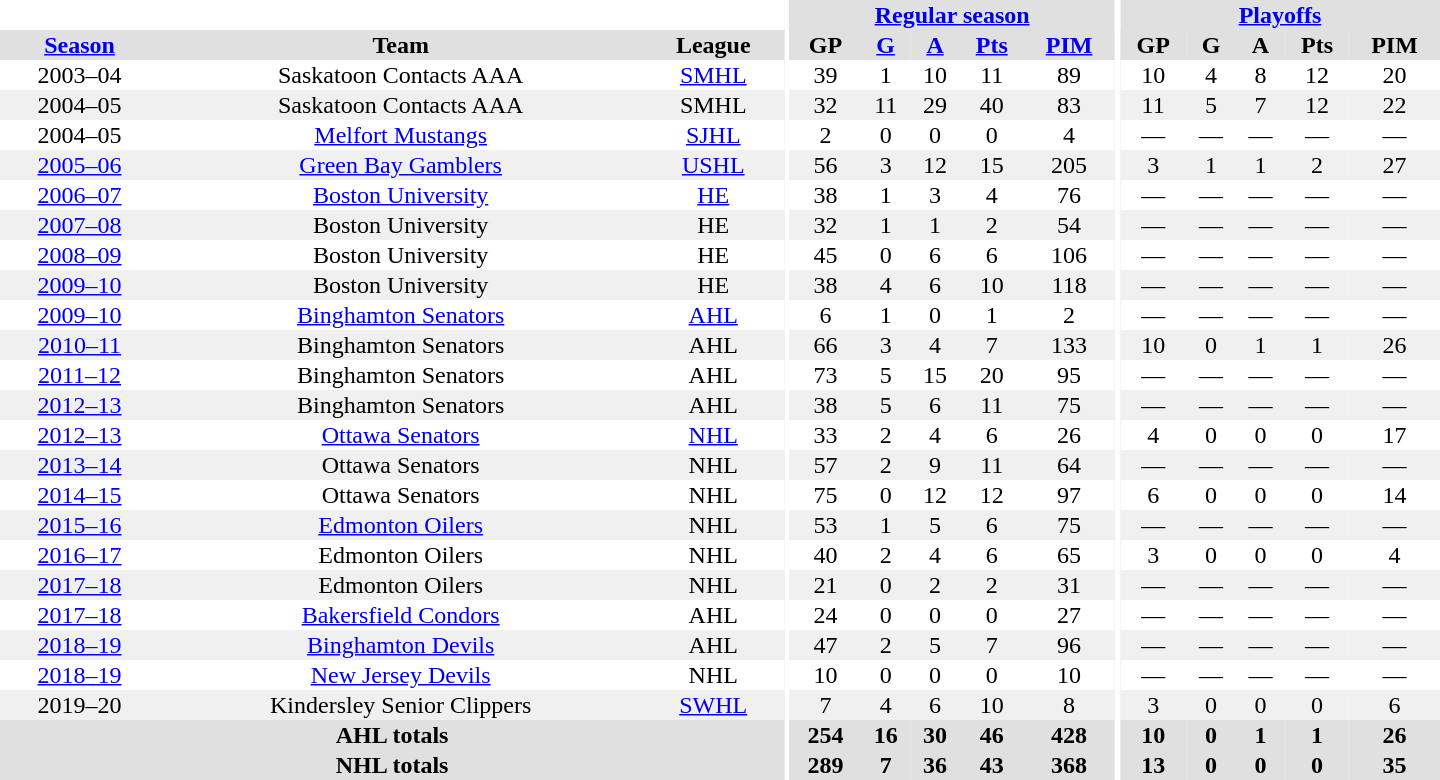<table border="0" cellpadding="1" cellspacing="0" style="text-align:center; width:60em">
<tr bgcolor="#e0e0e0">
<th colspan="3" bgcolor="#ffffff"></th>
<th rowspan="99" bgcolor="#ffffff"></th>
<th colspan="5"><a href='#'>Regular season</a></th>
<th rowspan="99" bgcolor="#ffffff"></th>
<th colspan="5"><a href='#'>Playoffs</a></th>
</tr>
<tr bgcolor="#e0e0e0">
<th><a href='#'>Season</a></th>
<th>Team</th>
<th>League</th>
<th>GP</th>
<th><a href='#'>G</a></th>
<th><a href='#'>A</a></th>
<th><a href='#'>Pts</a></th>
<th><a href='#'>PIM</a></th>
<th>GP</th>
<th>G</th>
<th>A</th>
<th>Pts</th>
<th>PIM</th>
</tr>
<tr>
<td>2003–04</td>
<td>Saskatoon Contacts AAA</td>
<td><a href='#'>SMHL</a></td>
<td>39</td>
<td>1</td>
<td>10</td>
<td>11</td>
<td>89</td>
<td>10</td>
<td>4</td>
<td>8</td>
<td>12</td>
<td>20</td>
</tr>
<tr bgcolor="#f0f0f0">
<td>2004–05</td>
<td>Saskatoon Contacts AAA</td>
<td>SMHL</td>
<td>32</td>
<td>11</td>
<td>29</td>
<td>40</td>
<td>83</td>
<td>11</td>
<td>5</td>
<td>7</td>
<td>12</td>
<td>22</td>
</tr>
<tr>
<td>2004–05</td>
<td><a href='#'>Melfort Mustangs</a></td>
<td><a href='#'>SJHL</a></td>
<td>2</td>
<td>0</td>
<td>0</td>
<td>0</td>
<td>4</td>
<td>—</td>
<td>—</td>
<td>—</td>
<td>—</td>
<td>—</td>
</tr>
<tr bgcolor="#f0f0f0">
<td><a href='#'>2005–06</a></td>
<td><a href='#'>Green Bay Gamblers</a></td>
<td><a href='#'>USHL</a></td>
<td>56</td>
<td>3</td>
<td>12</td>
<td>15</td>
<td>205</td>
<td>3</td>
<td>1</td>
<td>1</td>
<td>2</td>
<td>27</td>
</tr>
<tr>
<td><a href='#'>2006–07</a></td>
<td><a href='#'>Boston University</a></td>
<td><a href='#'>HE</a></td>
<td>38</td>
<td>1</td>
<td>3</td>
<td>4</td>
<td>76</td>
<td>—</td>
<td>—</td>
<td>—</td>
<td>—</td>
<td>—</td>
</tr>
<tr bgcolor="#f0f0f0">
<td><a href='#'>2007–08</a></td>
<td>Boston University</td>
<td>HE</td>
<td>32</td>
<td>1</td>
<td>1</td>
<td>2</td>
<td>54</td>
<td>—</td>
<td>—</td>
<td>—</td>
<td>—</td>
<td>—</td>
</tr>
<tr>
<td><a href='#'>2008–09</a></td>
<td>Boston University</td>
<td>HE</td>
<td>45</td>
<td>0</td>
<td>6</td>
<td>6</td>
<td>106</td>
<td>—</td>
<td>—</td>
<td>—</td>
<td>—</td>
<td>—</td>
</tr>
<tr bgcolor="#f0f0f0">
<td><a href='#'>2009–10</a></td>
<td>Boston University</td>
<td>HE</td>
<td>38</td>
<td>4</td>
<td>6</td>
<td>10</td>
<td>118</td>
<td>—</td>
<td>—</td>
<td>—</td>
<td>—</td>
<td>—</td>
</tr>
<tr>
<td><a href='#'>2009–10</a></td>
<td><a href='#'>Binghamton Senators</a></td>
<td><a href='#'>AHL</a></td>
<td>6</td>
<td>1</td>
<td>0</td>
<td>1</td>
<td>2</td>
<td>—</td>
<td>—</td>
<td>—</td>
<td>—</td>
<td>—</td>
</tr>
<tr bgcolor="#f0f0f0">
<td><a href='#'>2010–11</a></td>
<td>Binghamton Senators</td>
<td>AHL</td>
<td>66</td>
<td>3</td>
<td>4</td>
<td>7</td>
<td>133</td>
<td>10</td>
<td>0</td>
<td>1</td>
<td>1</td>
<td>26</td>
</tr>
<tr>
<td><a href='#'>2011–12</a></td>
<td>Binghamton Senators</td>
<td>AHL</td>
<td>73</td>
<td>5</td>
<td>15</td>
<td>20</td>
<td>95</td>
<td>—</td>
<td>—</td>
<td>—</td>
<td>—</td>
<td>—</td>
</tr>
<tr bgcolor="#f0f0f0">
<td><a href='#'>2012–13</a></td>
<td>Binghamton Senators</td>
<td>AHL</td>
<td>38</td>
<td>5</td>
<td>6</td>
<td>11</td>
<td>75</td>
<td>—</td>
<td>—</td>
<td>—</td>
<td>—</td>
<td>—</td>
</tr>
<tr>
<td><a href='#'>2012–13</a></td>
<td><a href='#'>Ottawa Senators</a></td>
<td><a href='#'>NHL</a></td>
<td>33</td>
<td>2</td>
<td>4</td>
<td>6</td>
<td>26</td>
<td>4</td>
<td>0</td>
<td>0</td>
<td>0</td>
<td>17</td>
</tr>
<tr bgcolor="#f0f0f0">
<td><a href='#'>2013–14</a></td>
<td>Ottawa Senators</td>
<td>NHL</td>
<td>57</td>
<td>2</td>
<td>9</td>
<td>11</td>
<td>64</td>
<td>—</td>
<td>—</td>
<td>—</td>
<td>—</td>
<td>—</td>
</tr>
<tr>
<td><a href='#'>2014–15</a></td>
<td>Ottawa Senators</td>
<td>NHL</td>
<td>75</td>
<td>0</td>
<td>12</td>
<td>12</td>
<td>97</td>
<td>6</td>
<td>0</td>
<td>0</td>
<td>0</td>
<td>14</td>
</tr>
<tr bgcolor="#f0f0f0">
<td><a href='#'>2015–16</a></td>
<td><a href='#'>Edmonton Oilers</a></td>
<td>NHL</td>
<td>53</td>
<td>1</td>
<td>5</td>
<td>6</td>
<td>75</td>
<td>—</td>
<td>—</td>
<td>—</td>
<td>—</td>
<td>—</td>
</tr>
<tr>
<td><a href='#'>2016–17</a></td>
<td>Edmonton Oilers</td>
<td>NHL</td>
<td>40</td>
<td>2</td>
<td>4</td>
<td>6</td>
<td>65</td>
<td>3</td>
<td>0</td>
<td>0</td>
<td>0</td>
<td>4</td>
</tr>
<tr bgcolor="#f0f0f0">
<td><a href='#'>2017–18</a></td>
<td>Edmonton Oilers</td>
<td>NHL</td>
<td>21</td>
<td>0</td>
<td>2</td>
<td>2</td>
<td>31</td>
<td>—</td>
<td>—</td>
<td>—</td>
<td>—</td>
<td>—</td>
</tr>
<tr>
<td><a href='#'>2017–18</a></td>
<td><a href='#'>Bakersfield Condors</a></td>
<td>AHL</td>
<td>24</td>
<td>0</td>
<td>0</td>
<td>0</td>
<td>27</td>
<td>—</td>
<td>—</td>
<td>—</td>
<td>—</td>
<td>—</td>
</tr>
<tr bgcolor="#f0f0f0">
<td><a href='#'>2018–19</a></td>
<td><a href='#'>Binghamton Devils</a></td>
<td>AHL</td>
<td>47</td>
<td>2</td>
<td>5</td>
<td>7</td>
<td>96</td>
<td>—</td>
<td>—</td>
<td>—</td>
<td>—</td>
<td>—</td>
</tr>
<tr>
<td><a href='#'>2018–19</a></td>
<td><a href='#'>New Jersey Devils</a></td>
<td>NHL</td>
<td>10</td>
<td>0</td>
<td>0</td>
<td>0</td>
<td>10</td>
<td>—</td>
<td>—</td>
<td>—</td>
<td>—</td>
<td>—</td>
</tr>
<tr bgcolor="#f0f0f0">
<td>2019–20</td>
<td>Kindersley Senior Clippers</td>
<td><a href='#'>SWHL</a></td>
<td>7</td>
<td>4</td>
<td>6</td>
<td>10</td>
<td>8</td>
<td>3</td>
<td>0</td>
<td>0</td>
<td>0</td>
<td>6</td>
</tr>
<tr bgcolor="#e0e0e0">
<th colspan="3">AHL totals</th>
<th>254</th>
<th>16</th>
<th>30</th>
<th>46</th>
<th>428</th>
<th>10</th>
<th>0</th>
<th>1</th>
<th>1</th>
<th>26</th>
</tr>
<tr bgcolor="#e0e0e0">
<th colspan="3">NHL totals</th>
<th>289</th>
<th>7</th>
<th>36</th>
<th>43</th>
<th>368</th>
<th>13</th>
<th>0</th>
<th>0</th>
<th>0</th>
<th>35</th>
</tr>
</table>
